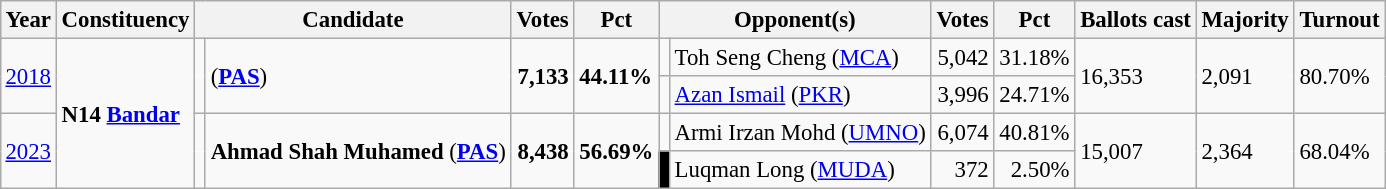<table class="wikitable" style="margin:0.5em ; font-size:95%">
<tr>
<th>Year</th>
<th>Constituency</th>
<th colspan=2>Candidate</th>
<th>Votes</th>
<th>Pct</th>
<th colspan=2>Opponent(s)</th>
<th>Votes</th>
<th>Pct</th>
<th>Ballots cast</th>
<th>Majority</th>
<th>Turnout</th>
</tr>
<tr>
<td rowspan=2><a href='#'>2018</a></td>
<td rowspan=4><strong>N14 <a href='#'>Bandar</a></strong></td>
<td rowspan=2 ></td>
<td rowspan=2> (<a href='#'><strong>PAS</strong></a>)</td>
<td rowspan=2 align="right"><strong>7,133</strong></td>
<td rowspan=2><strong>44.11%</strong></td>
<td></td>
<td>Toh Seng Cheng (<a href='#'>MCA</a>)</td>
<td align="right">5,042</td>
<td>31.18%</td>
<td rowspan=2>16,353</td>
<td rowspan=2>2,091</td>
<td rowspan=2>80.70%</td>
</tr>
<tr>
<td></td>
<td><a href='#'>Azan Ismail</a> (<a href='#'>PKR</a>)</td>
<td align="right">3,996</td>
<td>24.71%</td>
</tr>
<tr>
<td rowspan=2><a href='#'>2023</a></td>
<td rowspan=2 ></td>
<td rowspan=2><strong>Ahmad Shah Muhamed</strong> (<a href='#'><strong>PAS</strong></a>)</td>
<td rowspan=2 align="right"><strong>8,438</strong></td>
<td rowspan=2><strong>56.69%</strong></td>
<td></td>
<td>Armi Irzan Mohd (<a href='#'>UMNO</a>)</td>
<td align="right">6,074</td>
<td>40.81%</td>
<td rowspan=2>15,007</td>
<td rowspan=2>2,364</td>
<td rowspan=2>68.04%</td>
</tr>
<tr>
<td bgcolor="black"></td>
<td>Luqman Long (<a href='#'>MUDA</a>)</td>
<td align="right">372</td>
<td align="right">2.50%</td>
</tr>
</table>
